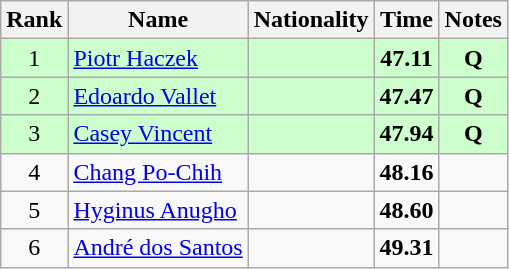<table class="wikitable sortable" style="text-align:center">
<tr>
<th>Rank</th>
<th>Name</th>
<th>Nationality</th>
<th>Time</th>
<th>Notes</th>
</tr>
<tr bgcolor=ccffcc>
<td>1</td>
<td align=left><a href='#'>Piotr Haczek</a></td>
<td align=left></td>
<td><strong>47.11</strong></td>
<td><strong>Q</strong></td>
</tr>
<tr bgcolor=ccffcc>
<td>2</td>
<td align=left><a href='#'>Edoardo Vallet</a></td>
<td align=left></td>
<td><strong>47.47</strong></td>
<td><strong>Q</strong></td>
</tr>
<tr bgcolor=ccffcc>
<td>3</td>
<td align=left><a href='#'>Casey Vincent</a></td>
<td align=left></td>
<td><strong>47.94</strong></td>
<td><strong>Q</strong></td>
</tr>
<tr>
<td>4</td>
<td align=left><a href='#'>Chang Po-Chih</a></td>
<td align=left></td>
<td><strong>48.16</strong></td>
<td></td>
</tr>
<tr>
<td>5</td>
<td align=left><a href='#'>Hyginus Anugho</a></td>
<td align=left></td>
<td><strong>48.60</strong></td>
<td></td>
</tr>
<tr>
<td>6</td>
<td align=left><a href='#'>André dos Santos</a></td>
<td align=left></td>
<td><strong>49.31</strong></td>
<td></td>
</tr>
</table>
